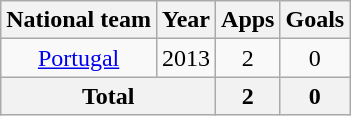<table class="wikitable" style="text-align:center">
<tr>
<th>National team</th>
<th>Year</th>
<th>Apps</th>
<th>Goals</th>
</tr>
<tr>
<td><a href='#'>Portugal</a></td>
<td>2013</td>
<td>2</td>
<td>0</td>
</tr>
<tr>
<th colspan="2">Total</th>
<th>2</th>
<th>0</th>
</tr>
</table>
